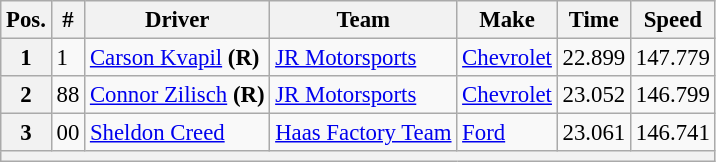<table class="wikitable" style="font-size:95%">
<tr>
<th>Pos.</th>
<th>#</th>
<th>Driver</th>
<th>Team</th>
<th>Make</th>
<th>Time</th>
<th>Speed</th>
</tr>
<tr>
<th>1</th>
<td>1</td>
<td><a href='#'>Carson Kvapil</a> <strong>(R)</strong></td>
<td><a href='#'>JR Motorsports</a></td>
<td><a href='#'>Chevrolet</a></td>
<td>22.899</td>
<td>147.779</td>
</tr>
<tr>
<th>2</th>
<td>88</td>
<td><a href='#'>Connor Zilisch</a> <strong>(R)</strong></td>
<td><a href='#'>JR Motorsports</a></td>
<td><a href='#'>Chevrolet</a></td>
<td>23.052</td>
<td>146.799</td>
</tr>
<tr>
<th>3</th>
<td>00</td>
<td><a href='#'>Sheldon Creed</a></td>
<td><a href='#'>Haas Factory Team</a></td>
<td><a href='#'>Ford</a></td>
<td>23.061</td>
<td>146.741</td>
</tr>
<tr>
<th colspan="7"></th>
</tr>
</table>
